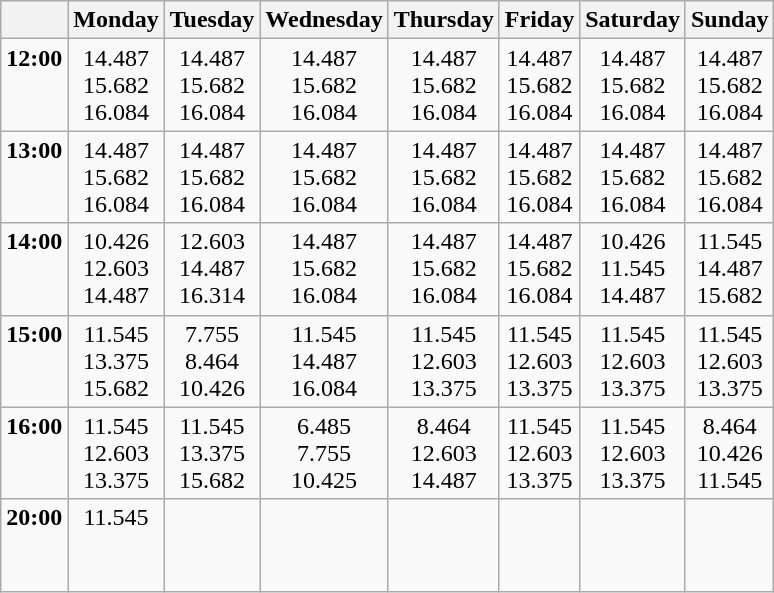<table style="text-align: center;" class="wikitable">
<tr>
<th></th>
<th>Monday</th>
<th>Tuesday</th>
<th>Wednesday</th>
<th>Thursday</th>
<th>Friday</th>
<th>Saturday</th>
<th>Sunday</th>
</tr>
<tr style="vertical-align: top;">
<td><strong>12:00</strong></td>
<td>14.487<br>15.682<br>16.084</td>
<td>14.487<br>15.682<br>16.084</td>
<td>14.487<br>15.682<br>16.084</td>
<td>14.487<br>15.682<br>16.084</td>
<td>14.487<br>15.682<br>16.084</td>
<td>14.487<br>15.682<br>16.084</td>
<td>14.487<br>15.682<br>16.084</td>
</tr>
<tr style="vertical-align: top;">
<td><strong>13:00</strong></td>
<td>14.487<br>15.682<br>16.084</td>
<td>14.487<br>15.682<br>16.084</td>
<td>14.487<br>15.682<br>16.084</td>
<td>14.487<br>15.682<br>16.084</td>
<td>14.487<br>15.682<br>16.084</td>
<td>14.487<br>15.682<br>16.084</td>
<td>14.487<br>15.682<br>16.084</td>
</tr>
<tr style="vertical-align: top;">
<td><strong>14:00</strong></td>
<td>10.426<br>12.603<br>14.487</td>
<td>12.603<br>14.487<br>16.314</td>
<td>14.487<br>15.682<br>16.084</td>
<td>14.487<br>15.682<br>16.084</td>
<td>14.487<br>15.682<br>16.084</td>
<td>10.426<br>11.545<br>14.487</td>
<td>11.545<br>14.487<br>15.682</td>
</tr>
<tr style="vertical-align: top;">
<td><strong>15:00</strong></td>
<td>11.545<br>13.375<br>15.682</td>
<td>7.755<br>8.464<br>10.426</td>
<td>11.545<br>14.487<br>16.084</td>
<td>11.545<br>12.603<br>13.375</td>
<td>11.545<br>12.603<br>13.375</td>
<td>11.545<br>12.603<br>13.375</td>
<td>11.545<br>12.603<br>13.375</td>
</tr>
<tr style="vertical-align: top;">
<td><strong>16:00</strong></td>
<td>11.545<br>12.603<br>13.375</td>
<td>11.545<br>13.375<br>15.682</td>
<td>6.485<br>7.755<br>10.425</td>
<td>8.464<br>12.603<br>14.487</td>
<td>11.545<br>12.603<br>13.375</td>
<td>11.545<br>12.603<br>13.375</td>
<td>8.464<br>10.426<br>11.545</td>
</tr>
<tr style="vertical-align: top;">
<td><strong>20:00</strong></td>
<td>11.545<br> <br> </td>
<td> </td>
<td> </td>
<td> </td>
<td> </td>
<td> </td>
<td> </td>
</tr>
</table>
